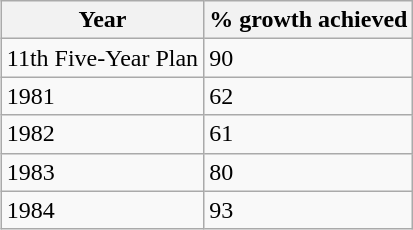<table class="wikitable" style="float:left; margin:0 15px;">
<tr>
<th>Year</th>
<th colspan="3">% growth achieved</th>
</tr>
<tr>
<td>11th Five-Year Plan</td>
<td>90</td>
</tr>
<tr>
<td>1981</td>
<td>62</td>
</tr>
<tr>
<td>1982</td>
<td>61</td>
</tr>
<tr>
<td>1983</td>
<td>80</td>
</tr>
<tr>
<td>1984</td>
<td>93</td>
</tr>
</table>
